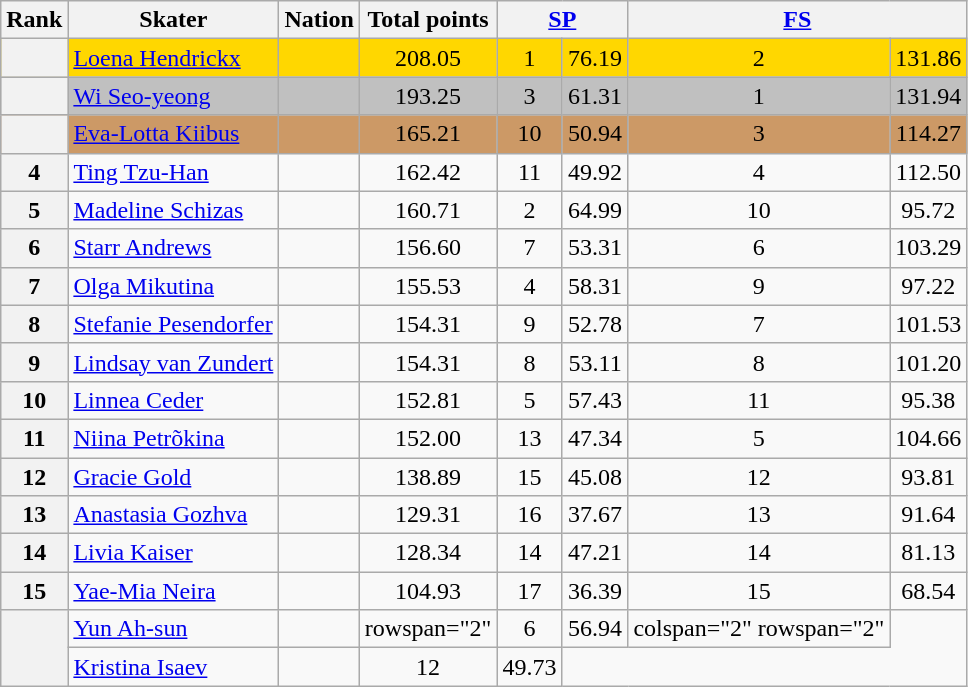<table class="wikitable sortable" style="text-align:left">
<tr>
<th scope="col">Rank</th>
<th scope="col">Skater</th>
<th scope="col">Nation</th>
<th scope="col">Total points</th>
<th scope="col" colspan="2" width="80px"><a href='#'>SP</a></th>
<th scope="col" colspan="2" width="80px"><a href='#'>FS</a></th>
</tr>
<tr bgcolor="gold">
<th scope="row"></th>
<td><a href='#'>Loena Hendrickx</a></td>
<td></td>
<td align="center">208.05</td>
<td align="center">1</td>
<td align="center">76.19</td>
<td align="center">2</td>
<td align="center">131.86</td>
</tr>
<tr bgcolor="silver">
<th scope="row"></th>
<td><a href='#'>Wi Seo-yeong</a></td>
<td></td>
<td align="center">193.25</td>
<td align="center">3</td>
<td align="center">61.31</td>
<td align="center">1</td>
<td align="center">131.94</td>
</tr>
<tr bgcolor="cc9966">
<th scope="row"></th>
<td><a href='#'>Eva-Lotta Kiibus</a></td>
<td></td>
<td align="center">165.21</td>
<td align="center">10</td>
<td align="center">50.94</td>
<td align="center">3</td>
<td align="center">114.27</td>
</tr>
<tr>
<th scope="row">4</th>
<td><a href='#'>Ting Tzu-Han</a></td>
<td></td>
<td align="center">162.42</td>
<td align="center">11</td>
<td align="center">49.92</td>
<td align="center">4</td>
<td align="center">112.50</td>
</tr>
<tr>
<th scope="row">5</th>
<td><a href='#'>Madeline Schizas</a></td>
<td></td>
<td align="center">160.71</td>
<td align="center">2</td>
<td align="center">64.99</td>
<td align="center">10</td>
<td align="center">95.72</td>
</tr>
<tr>
<th scope="row">6</th>
<td><a href='#'>Starr Andrews</a></td>
<td></td>
<td align="center">156.60</td>
<td align="center">7</td>
<td align="center">53.31</td>
<td align="center">6</td>
<td align="center">103.29</td>
</tr>
<tr>
<th scope="row">7</th>
<td><a href='#'>Olga Mikutina</a></td>
<td></td>
<td align="center">155.53</td>
<td align="center">4</td>
<td align="center">58.31</td>
<td align="center">9</td>
<td align="center">97.22</td>
</tr>
<tr>
<th scope="row">8</th>
<td><a href='#'>Stefanie Pesendorfer</a></td>
<td></td>
<td align="center">154.31</td>
<td align="center">9</td>
<td align="center">52.78</td>
<td align="center">7</td>
<td align="center">101.53</td>
</tr>
<tr>
<th scope="row">9</th>
<td><a href='#'>Lindsay van Zundert</a></td>
<td></td>
<td align="center">154.31</td>
<td align="center">8</td>
<td align="center">53.11</td>
<td align="center">8</td>
<td align="center">101.20</td>
</tr>
<tr>
<th scope="row">10</th>
<td><a href='#'>Linnea Ceder</a></td>
<td></td>
<td align="center">152.81</td>
<td align="center">5</td>
<td align="center">57.43</td>
<td align="center">11</td>
<td align="center">95.38</td>
</tr>
<tr>
<th scope="row">11</th>
<td><a href='#'>Niina Petrõkina</a></td>
<td></td>
<td align="center">152.00</td>
<td align="center">13</td>
<td align="center">47.34</td>
<td align="center">5</td>
<td align="center">104.66</td>
</tr>
<tr>
<th scope="row">12</th>
<td><a href='#'>Gracie Gold</a></td>
<td></td>
<td align="center">138.89</td>
<td align="center">15</td>
<td align="center">45.08</td>
<td align="center">12</td>
<td align="center">93.81</td>
</tr>
<tr>
<th scope="row">13</th>
<td><a href='#'>Anastasia Gozhva</a></td>
<td></td>
<td align="center">129.31</td>
<td align="center">16</td>
<td align="center">37.67</td>
<td align="center">13</td>
<td align="center">91.64</td>
</tr>
<tr>
<th scope="row">14</th>
<td><a href='#'>Livia Kaiser</a></td>
<td></td>
<td align="center">128.34</td>
<td align="center">14</td>
<td align="center">47.21</td>
<td align="center">14</td>
<td align="center">81.13</td>
</tr>
<tr>
<th scope="row">15</th>
<td><a href='#'>Yae-Mia Neira</a></td>
<td></td>
<td align="center">104.93</td>
<td align="center">17</td>
<td align="center">36.39</td>
<td align="center">15</td>
<td align="center">68.54</td>
</tr>
<tr>
<th rowspan="2" scope="row"></th>
<td><a href='#'>Yun Ah-sun</a></td>
<td></td>
<td>rowspan="2" </td>
<td align="center">6</td>
<td align="center">56.94</td>
<td>colspan="2" rowspan="2" </td>
</tr>
<tr>
<td><a href='#'>Kristina Isaev</a></td>
<td></td>
<td align="center">12</td>
<td align="center">49.73</td>
</tr>
</table>
